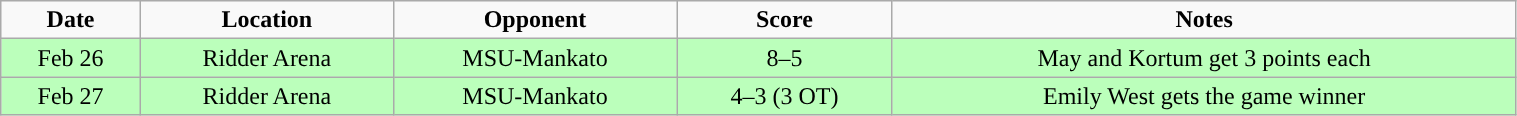<table class="wikitable" width="80%" style="text-align:center;">
<tr align="center">
<td><strong>Date</strong></td>
<td><strong>Location</strong></td>
<td><strong>Opponent</strong></td>
<td><strong>Score</strong></td>
<td><strong>Notes</strong></td>
</tr>
<tr align="center" bgcolor="#bbffbb">
<td>Feb 26</td>
<td>Ridder Arena</td>
<td>MSU-Mankato</td>
<td>8–5</td>
<td>May and Kortum get 3 points each</td>
</tr>
<tr align="center" bgcolor="#bbffbb">
<td>Feb 27</td>
<td>Ridder Arena</td>
<td>MSU-Mankato</td>
<td>4–3 (3 OT)</td>
<td>Emily West gets the game winner</td>
</tr>
</table>
